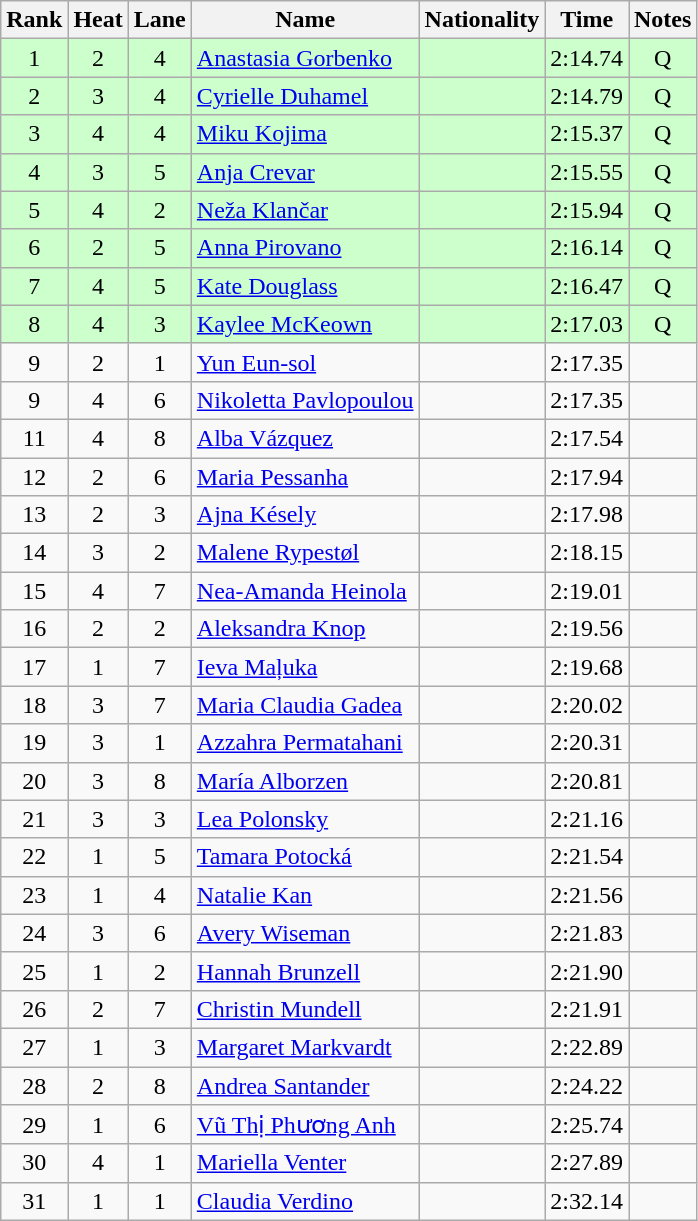<table class="wikitable sortable" style="text-align:center">
<tr>
<th>Rank</th>
<th>Heat</th>
<th>Lane</th>
<th>Name</th>
<th>Nationality</th>
<th>Time</th>
<th>Notes</th>
</tr>
<tr bgcolor=ccffcc>
<td>1</td>
<td>2</td>
<td>4</td>
<td align=left><a href='#'>Anastasia Gorbenko</a></td>
<td align=left></td>
<td>2:14.74</td>
<td>Q</td>
</tr>
<tr bgcolor=ccffcc>
<td>2</td>
<td>3</td>
<td>4</td>
<td align=left><a href='#'>Cyrielle Duhamel</a></td>
<td align=left></td>
<td>2:14.79</td>
<td>Q</td>
</tr>
<tr bgcolor=ccffcc>
<td>3</td>
<td>4</td>
<td>4</td>
<td align=left><a href='#'>Miku Kojima</a></td>
<td align=left></td>
<td>2:15.37</td>
<td>Q</td>
</tr>
<tr bgcolor=ccffcc>
<td>4</td>
<td>3</td>
<td>5</td>
<td align=left><a href='#'>Anja Crevar</a></td>
<td align=left></td>
<td>2:15.55</td>
<td>Q</td>
</tr>
<tr bgcolor=ccffcc>
<td>5</td>
<td>4</td>
<td>2</td>
<td align=left><a href='#'>Neža Klančar</a></td>
<td align=left></td>
<td>2:15.94</td>
<td>Q</td>
</tr>
<tr bgcolor=ccffcc>
<td>6</td>
<td>2</td>
<td>5</td>
<td align=left><a href='#'>Anna Pirovano</a></td>
<td align=left></td>
<td>2:16.14</td>
<td>Q</td>
</tr>
<tr bgcolor=ccffcc>
<td>7</td>
<td>4</td>
<td>5</td>
<td align=left><a href='#'>Kate Douglass</a></td>
<td align=left></td>
<td>2:16.47</td>
<td>Q</td>
</tr>
<tr bgcolor=ccffcc>
<td>8</td>
<td>4</td>
<td>3</td>
<td align=left><a href='#'>Kaylee McKeown</a></td>
<td align=left></td>
<td>2:17.03</td>
<td>Q</td>
</tr>
<tr>
<td>9</td>
<td>2</td>
<td>1</td>
<td align=left><a href='#'>Yun Eun-sol</a></td>
<td align=left></td>
<td>2:17.35</td>
<td></td>
</tr>
<tr>
<td>9</td>
<td>4</td>
<td>6</td>
<td align=left><a href='#'>Nikoletta Pavlopoulou</a></td>
<td align=left></td>
<td>2:17.35</td>
<td></td>
</tr>
<tr>
<td>11</td>
<td>4</td>
<td>8</td>
<td align=left><a href='#'>Alba Vázquez</a></td>
<td align=left></td>
<td>2:17.54</td>
<td></td>
</tr>
<tr>
<td>12</td>
<td>2</td>
<td>6</td>
<td align=left><a href='#'>Maria Pessanha</a></td>
<td align=left></td>
<td>2:17.94</td>
<td></td>
</tr>
<tr>
<td>13</td>
<td>2</td>
<td>3</td>
<td align=left><a href='#'>Ajna Késely</a></td>
<td align=left></td>
<td>2:17.98</td>
<td></td>
</tr>
<tr>
<td>14</td>
<td>3</td>
<td>2</td>
<td align=left><a href='#'>Malene Rypestøl</a></td>
<td align=left></td>
<td>2:18.15</td>
<td></td>
</tr>
<tr>
<td>15</td>
<td>4</td>
<td>7</td>
<td align=left><a href='#'>Nea-Amanda Heinola</a></td>
<td align=left></td>
<td>2:19.01</td>
<td></td>
</tr>
<tr>
<td>16</td>
<td>2</td>
<td>2</td>
<td align=left><a href='#'>Aleksandra Knop</a></td>
<td align=left></td>
<td>2:19.56</td>
<td></td>
</tr>
<tr>
<td>17</td>
<td>1</td>
<td>7</td>
<td align=left><a href='#'>Ieva Maļuka</a></td>
<td align=left></td>
<td>2:19.68</td>
<td></td>
</tr>
<tr>
<td>18</td>
<td>3</td>
<td>7</td>
<td align=left><a href='#'>Maria Claudia Gadea</a></td>
<td align=left></td>
<td>2:20.02</td>
<td></td>
</tr>
<tr>
<td>19</td>
<td>3</td>
<td>1</td>
<td align=left><a href='#'>Azzahra Permatahani</a></td>
<td align=left></td>
<td>2:20.31</td>
<td></td>
</tr>
<tr>
<td>20</td>
<td>3</td>
<td>8</td>
<td align=left><a href='#'>María Alborzen</a></td>
<td align=left></td>
<td>2:20.81</td>
<td></td>
</tr>
<tr>
<td>21</td>
<td>3</td>
<td>3</td>
<td align=left><a href='#'>Lea Polonsky</a></td>
<td align=left></td>
<td>2:21.16</td>
<td></td>
</tr>
<tr>
<td>22</td>
<td>1</td>
<td>5</td>
<td align=left><a href='#'>Tamara Potocká</a></td>
<td align=left></td>
<td>2:21.54</td>
<td></td>
</tr>
<tr>
<td>23</td>
<td>1</td>
<td>4</td>
<td align=left><a href='#'>Natalie Kan</a></td>
<td align=left></td>
<td>2:21.56</td>
<td></td>
</tr>
<tr>
<td>24</td>
<td>3</td>
<td>6</td>
<td align=left><a href='#'>Avery Wiseman</a></td>
<td align=left></td>
<td>2:21.83</td>
<td></td>
</tr>
<tr>
<td>25</td>
<td>1</td>
<td>2</td>
<td align=left><a href='#'>Hannah Brunzell</a></td>
<td align=left></td>
<td>2:21.90</td>
<td></td>
</tr>
<tr>
<td>26</td>
<td>2</td>
<td>7</td>
<td align=left><a href='#'>Christin Mundell</a></td>
<td align=left></td>
<td>2:21.91</td>
<td></td>
</tr>
<tr>
<td>27</td>
<td>1</td>
<td>3</td>
<td align=left><a href='#'>Margaret Markvardt</a></td>
<td align=left></td>
<td>2:22.89</td>
<td></td>
</tr>
<tr>
<td>28</td>
<td>2</td>
<td>8</td>
<td align=left><a href='#'>Andrea Santander</a></td>
<td align=left></td>
<td>2:24.22</td>
<td></td>
</tr>
<tr>
<td>29</td>
<td>1</td>
<td>6</td>
<td align=left><a href='#'>Vũ Thị Phương Anh</a></td>
<td align=left></td>
<td>2:25.74</td>
<td></td>
</tr>
<tr>
<td>30</td>
<td>4</td>
<td>1</td>
<td align=left><a href='#'>Mariella Venter</a></td>
<td align=left></td>
<td>2:27.89</td>
<td></td>
</tr>
<tr>
<td>31</td>
<td>1</td>
<td>1</td>
<td align=left><a href='#'>Claudia Verdino</a></td>
<td align=left></td>
<td>2:32.14</td>
<td></td>
</tr>
</table>
